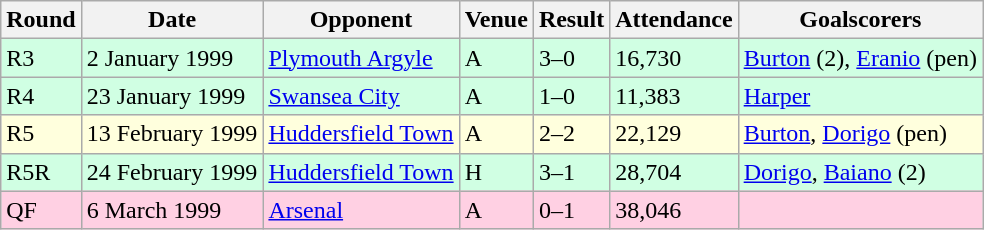<table class="wikitable">
<tr>
<th>Round</th>
<th>Date</th>
<th>Opponent</th>
<th>Venue</th>
<th>Result</th>
<th>Attendance</th>
<th>Goalscorers</th>
</tr>
<tr style="background-color: #d0ffe3;">
<td>R3</td>
<td>2 January 1999</td>
<td><a href='#'>Plymouth Argyle</a></td>
<td>A</td>
<td>3–0</td>
<td>16,730</td>
<td><a href='#'>Burton</a> (2), <a href='#'>Eranio</a> (pen)</td>
</tr>
<tr style="background-color: #d0ffe3;">
<td>R4</td>
<td>23 January 1999</td>
<td><a href='#'>Swansea City</a></td>
<td>A</td>
<td>1–0</td>
<td>11,383</td>
<td><a href='#'>Harper</a></td>
</tr>
<tr style="background-color: #ffffdd;">
<td>R5</td>
<td>13 February 1999</td>
<td><a href='#'>Huddersfield Town</a></td>
<td>A</td>
<td>2–2</td>
<td>22,129</td>
<td><a href='#'>Burton</a>, <a href='#'>Dorigo</a> (pen)</td>
</tr>
<tr style="background-color: #d0ffe3;">
<td>R5R</td>
<td>24 February 1999</td>
<td><a href='#'>Huddersfield Town</a></td>
<td>H</td>
<td>3–1</td>
<td>28,704</td>
<td><a href='#'>Dorigo</a>, <a href='#'>Baiano</a> (2)</td>
</tr>
<tr style="background-color: #ffd0e3;">
<td>QF</td>
<td>6 March 1999</td>
<td><a href='#'>Arsenal</a></td>
<td>A</td>
<td>0–1</td>
<td>38,046</td>
<td></td>
</tr>
</table>
